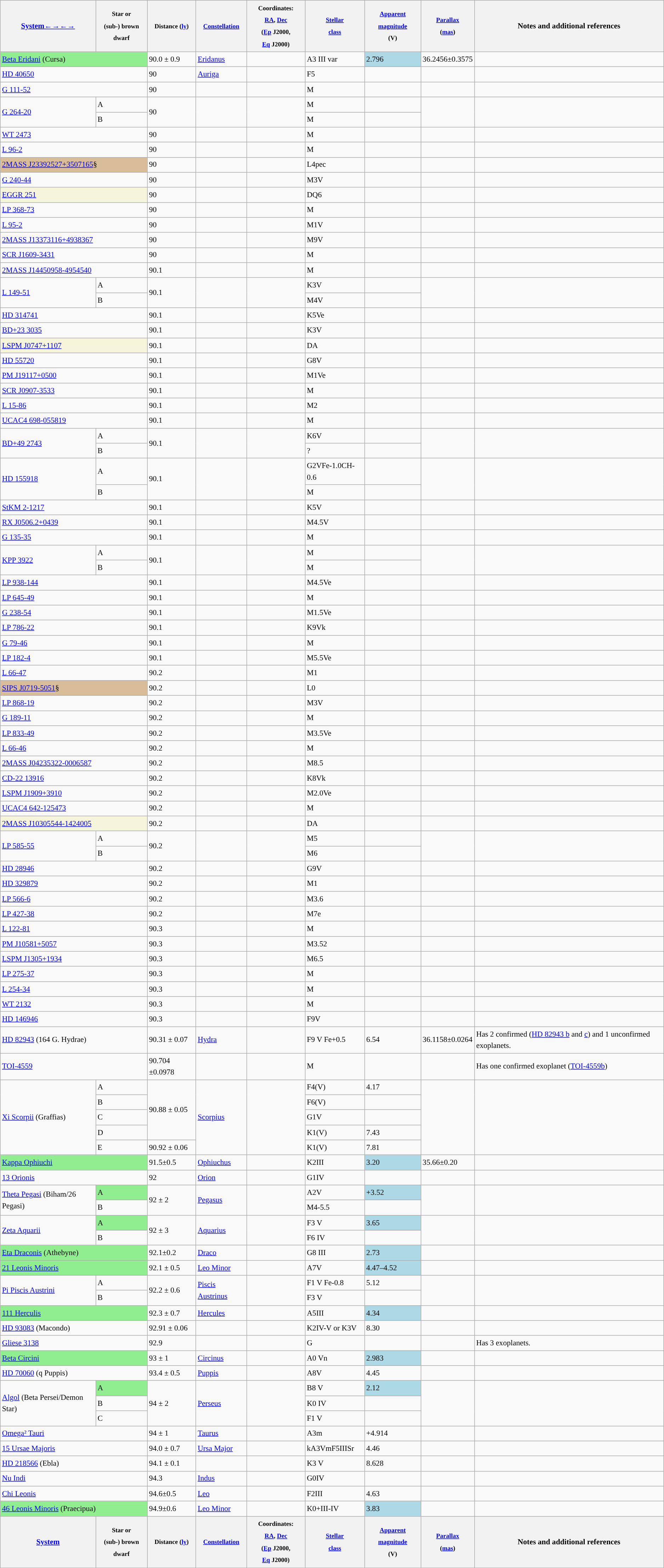<table class="wikitable sortable" style="font-size:90%; line-height:1.5em; position:relative">
<tr>
<th scope="col"><a href='#'>System</a><span><a href='#'>←</a></span><span><a href='#'>→</a></span><span><a href='#'>←</a></span><span><a href='#'>→</a></span></th>
<th><small>Star or<br>(sub-) brown dwarf</small></th>
<th scope="col"><small>Distance (<a href='#'>ly</a>)</small></th>
<th><small><a href='#'>Constellation</a></small></th>
<th><small>Coordinates:<br><a href='#'>RA</a>, <a href='#'>Dec</a><br>(<a href='#'>Ep</a> J2000, <a href='#'>Eq</a> J2000)</small></th>
<th scope="col"><small><a href='#'>Stellar<br>class</a></small></th>
<th scope="col"><small><a href='#'>Apparent magnitude</a><br>(V)</small></th>
<th scope="col"><small><a href='#'>Parallax</a><br>(<a href='#'>mas</a>)</small></th>
<th scope="col">Notes and additional references</th>
</tr>
<tr>
<td colspan = '2' style="background-color: lightgreen"><a href='#'>Beta Eridani</a> (Cursa)</td>
<td>90.0 ± 0.9</td>
<td><a href='#'>Eridanus</a></td>
<td><br></td>
<td style="background: ">A3 III var</td>
<td style="background-color: lightblue">2.796</td>
<td>36.2456±0.3575</td>
<td></td>
</tr>
<tr>
<td colspan = '2'><a href='#'>HD 40650</a></td>
<td>90</td>
<td><a href='#'>Auriga</a></td>
<td></td>
<td style="background: ">F5</td>
<td></td>
<td></td>
<td></td>
</tr>
<tr>
<td colspan = '2'><a href='#'>G 111-52</a></td>
<td>90</td>
<td></td>
<td></td>
<td style="background: ">M</td>
<td></td>
<td></td>
<td></td>
</tr>
<tr>
<td rowspan='2'><a href='#'>G 264-20</a></td>
<td>A</td>
<td rowspan='2'>90</td>
<td rowspan='2'></td>
<td rowspan='2'></td>
<td style="background: ">M</td>
<td></td>
<td rowspan='2'></td>
<td rowspan='2'></td>
</tr>
<tr>
<td>B</td>
<td style="background: ">M</td>
<td></td>
</tr>
<tr>
<td colspan = '2'><a href='#'>WT 2473</a></td>
<td>90</td>
<td></td>
<td></td>
<td style="background: ">M</td>
<td></td>
<td></td>
<td></td>
</tr>
<tr>
<td colspan = '2'><a href='#'>L 96-2</a></td>
<td>90</td>
<td></td>
<td></td>
<td style="background: ">M</td>
<td></td>
<td></td>
<td></td>
</tr>
<tr>
<td colspan = '2' style="background-color:#D8BD98"><a href='#'>2MASS J23392527+3507165</a>§</td>
<td>90</td>
<td></td>
<td></td>
<td style="background: ">L4pec</td>
<td></td>
<td></td>
<td></td>
</tr>
<tr>
<td colspan = '2'><a href='#'>G 240-44</a></td>
<td>90</td>
<td></td>
<td></td>
<td style="background: ">M3V</td>
<td></td>
<td></td>
<td></td>
</tr>
<tr>
<td colspan = '2' style="background-color:#F5F5DC"><a href='#'>EGGR 251</a></td>
<td>90</td>
<td></td>
<td></td>
<td style="background: ">DQ6</td>
<td></td>
<td></td>
<td></td>
</tr>
<tr>
<td colspan = '2'><a href='#'>LP 368-73</a></td>
<td>90</td>
<td></td>
<td></td>
<td style="background: ">M</td>
<td></td>
<td></td>
<td></td>
</tr>
<tr>
<td colspan = '2'><a href='#'>L 95-2</a></td>
<td>90</td>
<td></td>
<td></td>
<td style="background: ">M1V</td>
<td></td>
<td></td>
<td></td>
</tr>
<tr>
<td colspan = '2'><a href='#'>2MASS J13373116+4938367</a></td>
<td>90</td>
<td></td>
<td></td>
<td style="background: ">M9V</td>
<td></td>
<td></td>
<td></td>
</tr>
<tr>
<td colspan = '2'><a href='#'>SCR J1609-3431</a></td>
<td>90</td>
<td></td>
<td></td>
<td style="background: ">M</td>
<td></td>
<td></td>
<td></td>
</tr>
<tr>
<td colspan = '2'><a href='#'>2MASS J14450958-4954540</a></td>
<td>90.1</td>
<td></td>
<td></td>
<td style="background: ">M</td>
<td></td>
<td></td>
<td></td>
</tr>
<tr>
<td rowspan='2'><a href='#'>L 149-51</a></td>
<td>A</td>
<td rowspan='2'>90.1</td>
<td rowspan='2'></td>
<td rowspan='2'></td>
<td style="background: ">K3V</td>
<td></td>
<td rowspan='2'></td>
<td rowspan='2'></td>
</tr>
<tr>
<td>B</td>
<td style="background: ">M4V</td>
<td></td>
</tr>
<tr>
<td colspan = '2'><a href='#'>HD 314741</a></td>
<td>90.1</td>
<td></td>
<td></td>
<td style="background: ">K5Ve</td>
<td></td>
<td></td>
<td></td>
</tr>
<tr>
<td colspan = '2'><a href='#'>BD+23 3035</a></td>
<td>90.1</td>
<td></td>
<td></td>
<td style="background: ">K3V</td>
<td></td>
<td></td>
<td></td>
</tr>
<tr>
<td colspan = '2' style="background-color:#F5F5DC"><a href='#'>LSPM J0747+1107</a></td>
<td>90.1</td>
<td></td>
<td></td>
<td style="background: ">DA</td>
<td></td>
<td></td>
<td></td>
</tr>
<tr>
<td colspan = '2'><a href='#'>HD 55720</a></td>
<td>90.1</td>
<td></td>
<td></td>
<td style="background: ">G8V</td>
<td></td>
<td></td>
<td></td>
</tr>
<tr>
<td colspan = '2'><a href='#'>PM J19117+0500</a></td>
<td>90.1</td>
<td></td>
<td></td>
<td style="background: ">M1Ve</td>
<td></td>
<td></td>
<td></td>
</tr>
<tr>
<td colspan = '2'><a href='#'>SCR J0907-3533</a></td>
<td>90.1</td>
<td></td>
<td></td>
<td style="background: ">M</td>
<td></td>
<td></td>
<td></td>
</tr>
<tr>
<td colspan = '2'><a href='#'>L 15-86</a></td>
<td>90.1</td>
<td></td>
<td></td>
<td style="background: ">M2</td>
<td></td>
<td></td>
<td></td>
</tr>
<tr>
<td colspan = '2'><a href='#'>UCAC4 698-055819</a></td>
<td>90.1</td>
<td></td>
<td></td>
<td style="background: ">M</td>
<td></td>
<td></td>
<td></td>
</tr>
<tr>
<td rowspan='2'><a href='#'>BD+49 2743</a></td>
<td>A</td>
<td rowspan='2'>90.1</td>
<td rowspan='2'></td>
<td rowspan='2'></td>
<td style="background: ">K6V</td>
<td></td>
<td rowspan='2'></td>
<td rowspan='2'></td>
</tr>
<tr>
<td>B</td>
<td style="background: ">?</td>
<td></td>
</tr>
<tr>
<td rowspan='2'><a href='#'>HD 155918</a></td>
<td>A</td>
<td rowspan='2'>90.1</td>
<td rowspan='2'></td>
<td rowspan='2'></td>
<td style="background: ">G2VFe-1.0CH-0.6</td>
<td></td>
<td rowspan='2'></td>
<td rowspan='2'></td>
</tr>
<tr>
<td>B</td>
<td style="background: ">M</td>
<td></td>
</tr>
<tr>
<td colspan = '2'><a href='#'>StKM 2-1217</a></td>
<td>90.1</td>
<td></td>
<td></td>
<td style="background: ">K5V</td>
<td></td>
<td></td>
<td></td>
</tr>
<tr>
<td colspan = '2'><a href='#'>RX J0506.2+0439</a></td>
<td>90.1</td>
<td></td>
<td></td>
<td style="background: ">M4.5V</td>
<td></td>
<td></td>
<td></td>
</tr>
<tr>
<td colspan = '2'><a href='#'>G 135-35</a></td>
<td>90.1</td>
<td></td>
<td></td>
<td style="background: ">M</td>
<td></td>
<td></td>
<td></td>
</tr>
<tr>
<td rowspan='2'><a href='#'>KPP 3922</a></td>
<td>A</td>
<td rowspan='2'>90.1</td>
<td rowspan='2'></td>
<td rowspan='2'></td>
<td style="background: ">M</td>
<td></td>
<td rowspan='2'></td>
<td rowspan='2'></td>
</tr>
<tr>
<td>B</td>
<td style="background: ">M</td>
<td></td>
</tr>
<tr>
<td colspan = '2'><a href='#'>LP 938-144</a></td>
<td>90.1</td>
<td></td>
<td></td>
<td style="background: ">M4.5Ve</td>
<td></td>
<td></td>
<td></td>
</tr>
<tr>
<td colspan = '2'><a href='#'>LP 645-49</a></td>
<td>90.1</td>
<td></td>
<td></td>
<td style="background: ">M</td>
<td></td>
<td></td>
<td></td>
</tr>
<tr>
<td colspan = '2'><a href='#'>G 238-54</a></td>
<td>90.1</td>
<td></td>
<td></td>
<td style="background: ">M1.5Ve</td>
<td></td>
<td></td>
<td></td>
</tr>
<tr>
<td colspan = '2'><a href='#'>LP 786-22</a></td>
<td>90.1</td>
<td></td>
<td></td>
<td style="background: ">K9Vk</td>
<td></td>
<td></td>
<td></td>
</tr>
<tr>
<td colspan = '2'><a href='#'>G 79-46</a></td>
<td>90.1</td>
<td></td>
<td></td>
<td style="background: ">M</td>
<td></td>
<td></td>
<td></td>
</tr>
<tr>
<td colspan = '2'><a href='#'>LP 182-4</a></td>
<td>90.1</td>
<td></td>
<td></td>
<td style="background: ">M5.5Ve</td>
<td></td>
<td></td>
<td></td>
</tr>
<tr>
<td colspan = '2'><a href='#'>L 66-47</a></td>
<td>90.2</td>
<td></td>
<td></td>
<td style="background: ">M1</td>
<td></td>
<td></td>
<td></td>
</tr>
<tr>
<td colspan = '2' style="background-color:#D8BD98"><a href='#'>SIPS J0719-5051</a>§</td>
<td>90.2</td>
<td></td>
<td></td>
<td style="background: ">L0</td>
<td></td>
<td></td>
<td></td>
</tr>
<tr>
<td colspan = '2'><a href='#'>LP 868-19</a></td>
<td>90.2</td>
<td></td>
<td></td>
<td style="background: ">M3V</td>
<td></td>
<td></td>
<td></td>
</tr>
<tr>
<td colspan = '2'><a href='#'>G 189-11</a></td>
<td>90.2</td>
<td></td>
<td></td>
<td style="background: ">M</td>
<td></td>
<td></td>
<td></td>
</tr>
<tr>
<td colspan = '2'><a href='#'>LP 833-49</a></td>
<td>90.2</td>
<td></td>
<td></td>
<td style="background: ">M3.5Ve</td>
<td></td>
<td></td>
<td></td>
</tr>
<tr>
<td colspan = '2'><a href='#'>L 66-46</a></td>
<td>90.2</td>
<td></td>
<td></td>
<td style="background: ">M</td>
<td></td>
<td></td>
<td></td>
</tr>
<tr>
<td colspan = '2'><a href='#'>2MASS J04235322-0006587</a></td>
<td>90.2</td>
<td></td>
<td></td>
<td style="background: ">M8.5</td>
<td></td>
<td></td>
<td></td>
</tr>
<tr>
<td colspan = '2'><a href='#'>CD-22 13916</a></td>
<td>90.2</td>
<td></td>
<td></td>
<td style="background: ">K8Vk</td>
<td></td>
<td></td>
<td></td>
</tr>
<tr>
<td colspan = '2'><a href='#'>LSPM J1909+3910</a></td>
<td>90.2</td>
<td></td>
<td></td>
<td style="background: ">M2.0Ve</td>
<td></td>
<td></td>
<td></td>
</tr>
<tr>
<td colspan = '2'><a href='#'>UCAC4 642-125473</a></td>
<td>90.2</td>
<td></td>
<td></td>
<td style="background: ">M</td>
<td></td>
<td></td>
<td></td>
</tr>
<tr>
<td colspan = '2' style="background-color:#F5F5DC"><a href='#'>2MASS J10305544-1424005</a></td>
<td>90.2</td>
<td></td>
<td></td>
<td style="background: ">DA</td>
<td></td>
<td></td>
<td></td>
</tr>
<tr>
<td rowspan='2'><a href='#'>LP 585-55</a></td>
<td>A</td>
<td rowspan='2'>90.2</td>
<td rowspan='2'></td>
<td rowspan='2'></td>
<td style="background: ">M5</td>
<td></td>
<td rowspan='2'></td>
<td rowspan='2'></td>
</tr>
<tr>
<td>B</td>
<td style="background: ">M6</td>
<td></td>
</tr>
<tr>
<td colspan = '2'><a href='#'>HD 28946</a></td>
<td>90.2</td>
<td></td>
<td></td>
<td style="background: ">G9V</td>
<td></td>
<td></td>
<td></td>
</tr>
<tr>
<td colspan = '2'><a href='#'>HD 329879</a></td>
<td>90.2</td>
<td></td>
<td></td>
<td style="background: ">M1</td>
<td></td>
<td></td>
<td></td>
</tr>
<tr>
<td colspan = '2'><a href='#'>LP 566-6</a></td>
<td>90.2</td>
<td></td>
<td></td>
<td style="background: ">M3.6</td>
<td></td>
<td></td>
<td></td>
</tr>
<tr>
<td colspan = '2'><a href='#'>LP 427-38</a></td>
<td>90.2</td>
<td></td>
<td></td>
<td style="background: ">M7e</td>
<td></td>
<td></td>
<td></td>
</tr>
<tr>
<td colspan = '2'><a href='#'>L 122-81</a></td>
<td>90.3</td>
<td></td>
<td></td>
<td style="background: ">M</td>
<td></td>
<td></td>
<td></td>
</tr>
<tr>
<td colspan = '2'><a href='#'>PM J10581+5057</a></td>
<td>90.3</td>
<td></td>
<td></td>
<td style="background: ">M3.52</td>
<td></td>
<td></td>
<td></td>
</tr>
<tr>
<td colspan = '2'><a href='#'>LSPM J1305+1934</a></td>
<td>90.3</td>
<td></td>
<td></td>
<td style="background: ">M6.5</td>
<td></td>
<td></td>
<td></td>
</tr>
<tr>
<td colspan = '2'><a href='#'>LP 275-37</a></td>
<td>90.3</td>
<td></td>
<td></td>
<td style="background: ">M</td>
<td></td>
<td></td>
<td></td>
</tr>
<tr>
<td colspan = '2'><a href='#'>L 254-34</a></td>
<td>90.3</td>
<td></td>
<td></td>
<td style="background: ">M</td>
<td></td>
<td></td>
<td></td>
</tr>
<tr>
<td colspan = '2'><a href='#'>WT 2132</a></td>
<td>90.3</td>
<td></td>
<td></td>
<td style="background: ">M</td>
<td></td>
<td></td>
<td></td>
</tr>
<tr>
<td colspan = '2'><a href='#'>HD 146946</a></td>
<td>90.3</td>
<td></td>
<td></td>
<td style="background: ">F9V</td>
<td></td>
<td></td>
<td></td>
</tr>
<tr>
<td colspan = '2'><a href='#'>HD 82943</a> (164 G. Hydrae)</td>
<td>90.31 ± 0.07</td>
<td><a href='#'>Hydra</a></td>
<td><br></td>
<td style="background: ">F9 V Fe+0.5</td>
<td>6.54</td>
<td>36.1158±0.0264</td>
<td>Has 2 confirmed (<a href='#'>HD 82943 b</a> and <a href='#'>c</a>) and 1 unconfirmed exoplanets.</td>
</tr>
<tr>
<td colspan = '2'><a href='#'>TOI-4559</a></td>
<td>90.704 ±0.0978</td>
<td></td>
<td></td>
<td style="background: ">M</td>
<td></td>
<td></td>
<td>Has one confirmed exoplanet (<a href='#'>TOI-4559b</a>)</td>
</tr>
<tr>
<td rowspan='5'><a href='#'>Xi Scorpii</a> (Graffias)</td>
<td>A</td>
<td rowspan='4'>90.88 ± 0.05</td>
<td rowspan='5'><a href='#'>Scorpius</a></td>
<td rowspan='5'></td>
<td style="background: ">F4(V)</td>
<td>4.17</td>
<td rowspan='5'></td>
<td rowspan='5'></td>
</tr>
<tr>
<td>B</td>
<td style="background: ">F6(V)</td>
<td></td>
</tr>
<tr>
<td>C</td>
<td style="background: ">G1V</td>
<td></td>
</tr>
<tr>
<td>D</td>
<td style="background: ">K1(V)</td>
<td>7.43</td>
</tr>
<tr>
<td>E</td>
<td>90.92 ± 0.06</td>
<td style="background: ">K1(V)</td>
<td>7.81</td>
</tr>
<tr>
<td colspan = '2' style="background-color: lightgreen"><a href='#'>Kappa Ophiuchi</a></td>
<td>91.5±0.5</td>
<td><a href='#'>Ophiuchus</a></td>
<td><br></td>
<td style="background: ">K2III</td>
<td style="background-color: lightblue">3.20</td>
<td>35.66±0.20</td>
<td></td>
</tr>
<tr>
<td colspan = '2'><a href='#'>13 Orionis</a></td>
<td>92</td>
<td><a href='#'>Orion</a></td>
<td><br></td>
<td style="background: ">G1IV</td>
<td></td>
<td></td>
<td></td>
</tr>
<tr>
<td rowspan='2'><a href='#'>Theta Pegasi</a> (Biham/26 Pegasi)</td>
<td style="background-color: lightgreen">A</td>
<td rowspan='2'>92 ± 2</td>
<td rowspan='2'><a href='#'>Pegasus</a></td>
<td rowspan='2'></td>
<td style="background: ">A2V</td>
<td style="background-color: lightblue">+3.52</td>
<td rowspan='2'></td>
<td rowspan='2'></td>
</tr>
<tr>
<td>B</td>
<td style="background: ">M4-5.5</td>
<td></td>
</tr>
<tr>
<td rowspan='2'><a href='#'>Zeta Aquarii</a></td>
<td style="background-color: lightgreen">A</td>
<td rowspan='2'>92 ± 3</td>
<td rowspan='2'><a href='#'>Aquarius</a></td>
<td rowspan='2'></td>
<td style="background: ">F3 V</td>
<td style="background-color: lightblue">3.65</td>
<td rowspan='2'></td>
<td rowspan='2'></td>
</tr>
<tr>
<td>B</td>
<td style="background: ">F6 IV</td>
<td></td>
</tr>
<tr>
<td colspan = '2' style="background-color: lightgreen"><a href='#'>Eta Draconis</a> (Athebyne)</td>
<td>92.1±0.2</td>
<td><a href='#'>Draco</a></td>
<td></td>
<td style="background: ">G8 III</td>
<td style="background-color: lightblue">2.73</td>
<td></td>
<td></td>
</tr>
<tr>
<td colspan = '2' style="background-color: lightgreen"><a href='#'>21 Leonis Minoris</a></td>
<td>92.1 ± 0.5</td>
<td><a href='#'>Leo Minor</a></td>
<td></td>
<td style="background: ">A7V</td>
<td style="background-color: lightblue">4.47–4.52</td>
<td></td>
<td></td>
</tr>
<tr>
<td rowspan='2'><a href='#'>Pi Piscis Austrini</a></td>
<td>A</td>
<td rowspan='2'>92.2 ± 0.6</td>
<td rowspan='2'><a href='#'>Piscis Austrinus</a></td>
<td rowspan='2'></td>
<td style="background: ">F1 V Fe-0.8</td>
<td>5.12</td>
<td rowspan='2'></td>
<td rowspan='2'></td>
</tr>
<tr>
<td>B</td>
<td style="background: ">F3 V</td>
<td></td>
</tr>
<tr>
<td colspan = '2' style="background-color: lightgreen"><a href='#'>111 Herculis</a></td>
<td>92.3 ± 0.7</td>
<td><a href='#'>Hercules</a></td>
<td></td>
<td style="background: ">A5III</td>
<td style="background-color: lightblue">4.34</td>
<td></td>
<td></td>
</tr>
<tr>
<td colspan = '2'><a href='#'>HD 93083</a> (Macondo)</td>
<td>92.91 ± 0.06</td>
<td></td>
<td></td>
<td style="background: ">K2IV-V or K3V</td>
<td>8.30</td>
<td></td>
<td></td>
</tr>
<tr>
<td colspan = '2'><a href='#'>Gliese 3138</a></td>
<td>92.9</td>
<td></td>
<td></td>
<td style="background: ">G</td>
<td></td>
<td></td>
<td>Has 3 exoplanets.</td>
</tr>
<tr>
<td colspan = '2' style="background-color: lightgreen"><a href='#'>Beta Circini</a></td>
<td>93 ± 1</td>
<td><a href='#'>Circinus</a></td>
<td></td>
<td style="background: ">A0 Vn</td>
<td style="background-color: lightblue">2.983</td>
<td></td>
<td></td>
</tr>
<tr>
<td colspan = '2'><a href='#'>HD 70060</a> (q Puppis)</td>
<td>93.4 ± 0.5</td>
<td><a href='#'>Puppis</a></td>
<td></td>
<td style="background: ">A8V</td>
<td>4.45</td>
<td></td>
<td></td>
</tr>
<tr>
<td rowspan='3'><a href='#'>Algol</a> (Beta Persei/Demon Star)</td>
<td style="background-color: lightgreen">A</td>
<td rowspan='3'>94 ± 2</td>
<td rowspan='3'><a href='#'>Perseus</a></td>
<td rowspan='3'></td>
<td style="background: ">B8 V</td>
<td style="background-color: lightblue">2.12</td>
<td rowspan='3'></td>
<td rowspan='3'></td>
</tr>
<tr>
<td>B</td>
<td style="background: ">K0 IV</td>
<td></td>
</tr>
<tr>
<td>C</td>
<td style="background: ">F1 V</td>
<td></td>
</tr>
<tr>
<td colspan = '2'><a href='#'>Omega² Tauri</a></td>
<td>94 ± 1</td>
<td><a href='#'>Taurus</a></td>
<td></td>
<td style="background: ">A3m</td>
<td>+4.914</td>
<td></td>
<td></td>
</tr>
<tr>
<td colspan = '2'><a href='#'>15 Ursae Majoris</a></td>
<td>94.0 ± 0.7</td>
<td><a href='#'>Ursa Major</a></td>
<td></td>
<td style="background: ">kA3VmF5IIISr</td>
<td>4.46</td>
<td></td>
<td></td>
</tr>
<tr>
<td colspan = '2'><a href='#'>HD 218566</a> (Ebla)</td>
<td>94.1 ± 0.1</td>
<td></td>
<td></td>
<td style="background: ">K3 V</td>
<td>8.628</td>
<td></td>
<td></td>
</tr>
<tr>
<td colspan = '2'><a href='#'>Nu Indi</a></td>
<td>94.3</td>
<td><a href='#'>Indus</a></td>
<td></td>
<td style="background: ">G0IV</td>
<td></td>
<td></td>
<td></td>
</tr>
<tr>
<td colspan = '2'><a href='#'>Chi Leonis</a></td>
<td>94.6±0.5</td>
<td><a href='#'>Leo</a></td>
<td></td>
<td style="background: ">F2III</td>
<td>4.63</td>
<td></td>
<td></td>
</tr>
<tr>
<td colspan = '2' style="background-color: lightgreen"><a href='#'>46 Leonis Minoris</a> (Praecipua)</td>
<td>94.9±0.6</td>
<td><a href='#'>Leo Minor</a></td>
<td></td>
<td style="background: ">K0+III-IV</td>
<td style="background-color: lightblue">3.83</td>
<td></td>
<td></td>
</tr>
<tr>
<th scope="col"><a href='#'>System</a></th>
<th><small>Star or<br>(sub-) brown dwarf</small></th>
<th scope="col"><small>Distance (<a href='#'>ly</a>)</small></th>
<th><small><a href='#'>Constellation</a></small></th>
<th><small>Coordinates:<br><a href='#'>RA</a>, <a href='#'>Dec</a><br>(<a href='#'>Ep</a> J2000, <a href='#'>Eq</a> J2000)</small></th>
<th scope="col"><small><a href='#'>Stellar<br>class</a></small></th>
<th scope="col"><small><a href='#'>Apparent magnitude</a><br>(V)</small></th>
<th scope="col"><small><a href='#'>Parallax</a><br>(<a href='#'>mas</a>)</small></th>
<th scope="col">Notes and additional references</th>
</tr>
</table>
